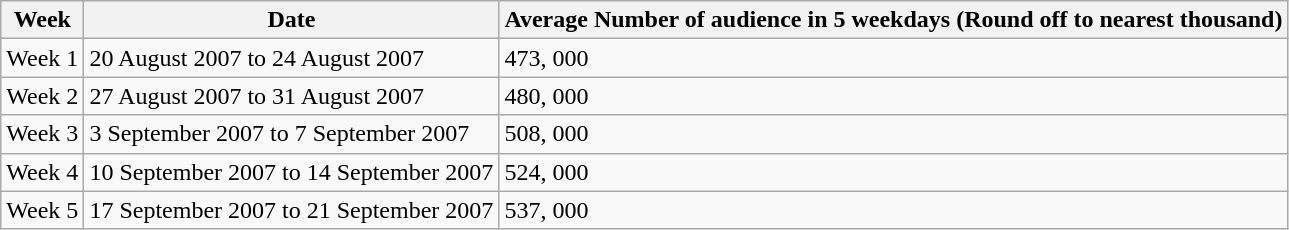<table class="wikitable">
<tr>
<th>Week</th>
<th>Date</th>
<th>Average Number of audience in 5 weekdays (Round off to nearest thousand)</th>
</tr>
<tr>
<td>Week 1</td>
<td>20 August 2007 to 24 August 2007</td>
<td>473, 000</td>
</tr>
<tr>
<td>Week 2</td>
<td>27 August 2007 to 31 August 2007</td>
<td>480, 000</td>
</tr>
<tr>
<td>Week 3</td>
<td>3 September 2007 to 7 September 2007</td>
<td>508, 000</td>
</tr>
<tr>
<td>Week 4</td>
<td>10 September 2007 to 14 September 2007</td>
<td>524, 000</td>
</tr>
<tr>
<td>Week 5</td>
<td>17 September 2007 to 21 September 2007</td>
<td>537, 000</td>
</tr>
</table>
